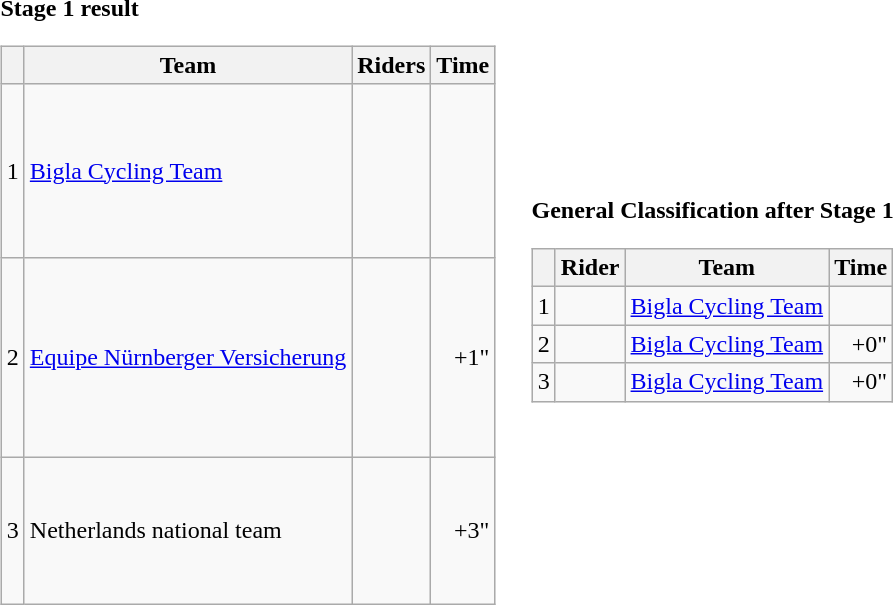<table>
<tr>
<td><strong>Stage 1 result</strong><br><table class=wikitable>
<tr>
<th></th>
<th>Team</th>
<th>Riders</th>
<th>Time</th>
</tr>
<tr>
<td>1</td>
<td><a href='#'>Bigla Cycling Team</a></td>
<td><br><br><br> <br> <br><br></td>
<td align=right></td>
</tr>
<tr>
<td>2</td>
<td><a href='#'>Equipe Nürnberger Versicherung</a></td>
<td><br><br> <br> <br><br> <br><br></td>
<td align=right>+1"</td>
</tr>
<tr>
<td>3</td>
<td>Netherlands national team</td>
<td><br><br><br> <br> <br></td>
<td align=right>+3"</td>
</tr>
</table>
</td>
<td></td>
<td><strong>General Classification after Stage 1</strong><br><table class="wikitable">
<tr>
<th></th>
<th>Rider</th>
<th>Team</th>
<th>Time</th>
</tr>
<tr>
<td>1</td>
<td></td>
<td><a href='#'>Bigla Cycling Team</a></td>
<td align=right></td>
</tr>
<tr>
<td>2</td>
<td></td>
<td><a href='#'>Bigla Cycling Team</a></td>
<td align=right>+0"</td>
</tr>
<tr>
<td>3</td>
<td></td>
<td><a href='#'>Bigla Cycling Team</a></td>
<td align=right>+0"</td>
</tr>
</table>
</td>
</tr>
</table>
